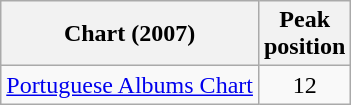<table class="wikitable sortable">
<tr>
<th>Chart (2007)</th>
<th>Peak<br>position</th>
</tr>
<tr>
<td><a href='#'>Portuguese Albums Chart</a></td>
<td style="text-align:center;">12</td>
</tr>
</table>
